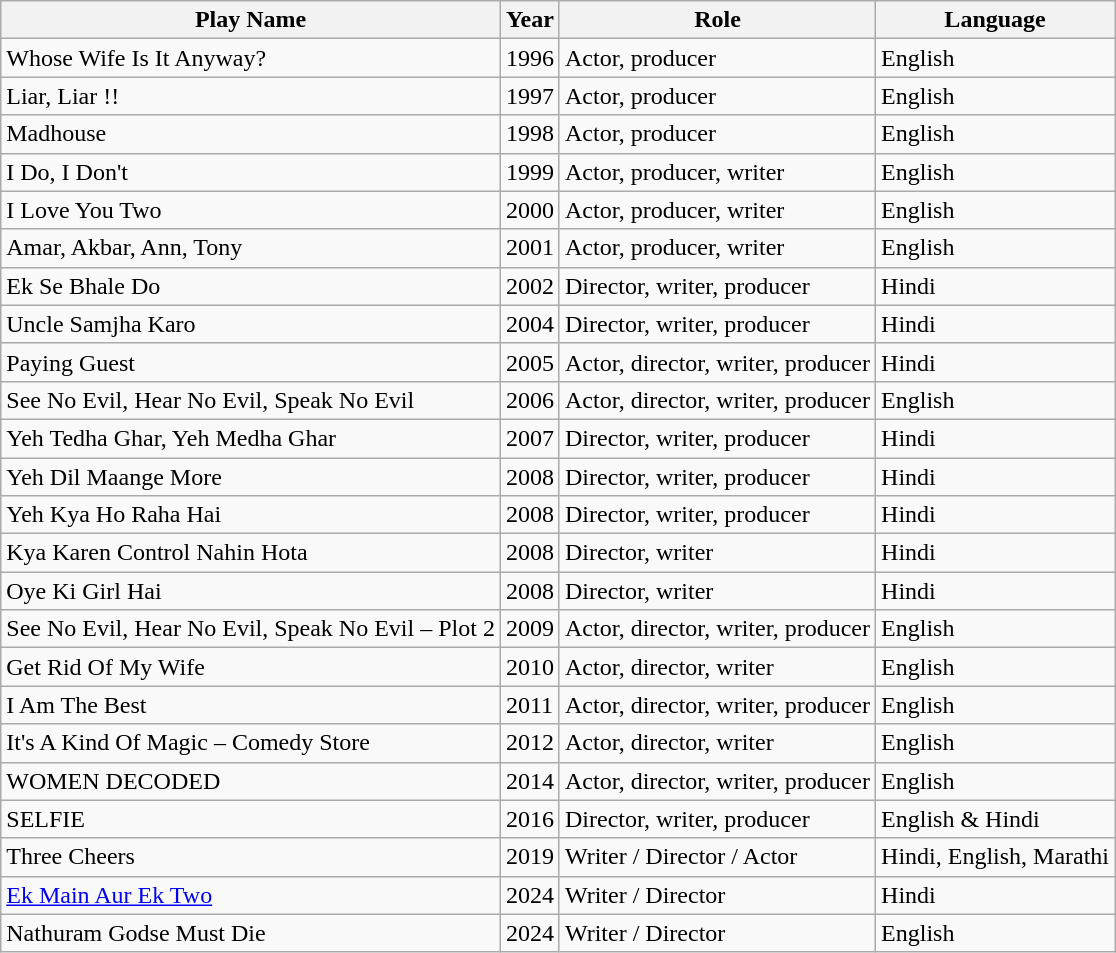<table class="wikitable">
<tr>
<th>Play Name</th>
<th>Year</th>
<th>Role</th>
<th>Language</th>
</tr>
<tr>
<td>Whose Wife Is It Anyway?</td>
<td>1996</td>
<td>Actor, producer</td>
<td>English</td>
</tr>
<tr>
<td>Liar, Liar !!</td>
<td>1997</td>
<td>Actor, producer</td>
<td>English</td>
</tr>
<tr>
<td>Madhouse</td>
<td>1998</td>
<td>Actor, producer</td>
<td>English</td>
</tr>
<tr>
<td>I Do, I Don't</td>
<td>1999</td>
<td>Actor, producer, writer</td>
<td>English</td>
</tr>
<tr>
<td>I Love You Two</td>
<td>2000</td>
<td>Actor, producer, writer</td>
<td>English</td>
</tr>
<tr>
<td>Amar, Akbar, Ann, Tony</td>
<td>2001</td>
<td>Actor, producer, writer</td>
<td>English</td>
</tr>
<tr>
<td>Ek Se Bhale Do</td>
<td>2002</td>
<td>Director, writer, producer</td>
<td>Hindi</td>
</tr>
<tr>
<td>Uncle Samjha Karo</td>
<td>2004</td>
<td>Director, writer, producer</td>
<td>Hindi</td>
</tr>
<tr>
<td>Paying Guest</td>
<td>2005</td>
<td>Actor, director, writer, producer</td>
<td>Hindi</td>
</tr>
<tr>
<td>See No Evil, Hear No Evil, Speak No Evil</td>
<td>2006</td>
<td>Actor, director, writer, producer</td>
<td>English</td>
</tr>
<tr>
<td>Yeh Tedha Ghar, Yeh Medha Ghar</td>
<td>2007</td>
<td>Director, writer, producer</td>
<td>Hindi</td>
</tr>
<tr>
<td>Yeh Dil Maange More</td>
<td>2008</td>
<td>Director, writer, producer</td>
<td>Hindi</td>
</tr>
<tr>
<td>Yeh Kya Ho Raha Hai</td>
<td>2008</td>
<td>Director, writer, producer</td>
<td>Hindi</td>
</tr>
<tr>
<td>Kya Karen Control Nahin Hota</td>
<td>2008</td>
<td>Director, writer</td>
<td>Hindi</td>
</tr>
<tr>
<td>Oye Ki Girl Hai</td>
<td>2008</td>
<td>Director, writer</td>
<td>Hindi</td>
</tr>
<tr>
<td>See No Evil, Hear No Evil, Speak No Evil – Plot 2</td>
<td>2009</td>
<td>Actor, director, writer, producer</td>
<td>English</td>
</tr>
<tr>
<td>Get Rid Of My Wife</td>
<td>2010</td>
<td>Actor, director, writer</td>
<td>English</td>
</tr>
<tr>
<td>I Am The Best</td>
<td>2011</td>
<td>Actor, director, writer, producer</td>
<td>English</td>
</tr>
<tr>
<td>It's A Kind Of Magic – Comedy Store</td>
<td>2012</td>
<td>Actor, director, writer</td>
<td>English</td>
</tr>
<tr>
<td>WOMEN DECODED</td>
<td>2014</td>
<td>Actor, director, writer, producer</td>
<td>English</td>
</tr>
<tr>
<td>SELFIE</td>
<td>2016</td>
<td>Director, writer, producer</td>
<td>English & Hindi</td>
</tr>
<tr>
<td>Three Cheers</td>
<td>2019</td>
<td>Writer / Director / Actor</td>
<td>Hindi, English, Marathi</td>
</tr>
<tr>
<td><a href='#'>Ek Main Aur Ek Two</a></td>
<td>2024</td>
<td>Writer / Director</td>
<td>Hindi</td>
</tr>
<tr>
<td>Nathuram Godse Must Die</td>
<td>2024</td>
<td>Writer / Director</td>
<td>English</td>
</tr>
</table>
